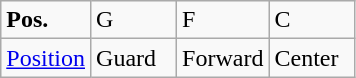<table class="wikitable">
<tr>
<td width="50"><strong>Pos.</strong></td>
<td width="50">G</td>
<td width="50">F</td>
<td width="50">C</td>
</tr>
<tr>
<td><a href='#'>Position</a></td>
<td>Guard</td>
<td>Forward</td>
<td>Center</td>
</tr>
</table>
